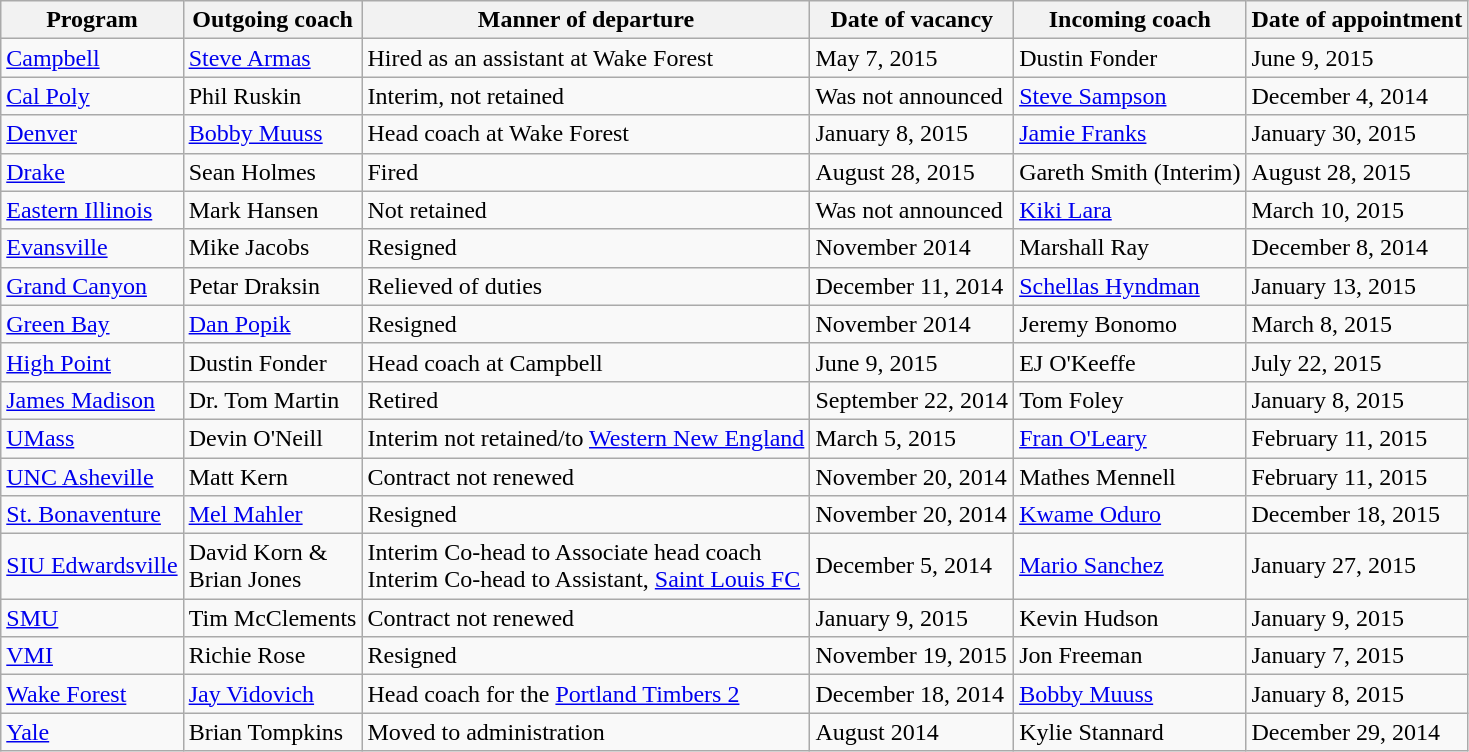<table class="wikitable sortable">
<tr>
<th>Program</th>
<th>Outgoing coach</th>
<th>Manner of departure</th>
<th>Date of vacancy</th>
<th>Incoming coach</th>
<th>Date of appointment</th>
</tr>
<tr>
<td><a href='#'>Campbell</a></td>
<td><a href='#'>Steve Armas</a></td>
<td>Hired as an assistant at Wake Forest</td>
<td>May 7, 2015</td>
<td>Dustin Fonder</td>
<td>June 9, 2015 </td>
</tr>
<tr>
<td><a href='#'>Cal Poly</a></td>
<td>Phil Ruskin</td>
<td>Interim, not retained</td>
<td>Was not announced</td>
<td><a href='#'>Steve Sampson</a></td>
<td>December 4, 2014</td>
</tr>
<tr>
<td><a href='#'>Denver</a></td>
<td><a href='#'>Bobby Muuss</a></td>
<td>Head coach at Wake Forest</td>
<td>January 8, 2015</td>
<td><a href='#'>Jamie Franks</a></td>
<td>January 30, 2015</td>
</tr>
<tr>
<td><a href='#'>Drake</a></td>
<td>Sean Holmes</td>
<td>Fired</td>
<td>August 28, 2015</td>
<td>Gareth Smith (Interim)</td>
<td>August 28, 2015 </td>
</tr>
<tr>
<td><a href='#'>Eastern Illinois</a></td>
<td>Mark Hansen</td>
<td>Not retained</td>
<td>Was not announced</td>
<td><a href='#'>Kiki Lara</a></td>
<td>March 10, 2015</td>
</tr>
<tr>
<td><a href='#'>Evansville</a></td>
<td>Mike Jacobs</td>
<td>Resigned</td>
<td>November 2014</td>
<td>Marshall Ray</td>
<td>December 8, 2014</td>
</tr>
<tr>
<td><a href='#'>Grand Canyon</a></td>
<td>Petar Draksin</td>
<td>Relieved of duties</td>
<td>December 11, 2014</td>
<td><a href='#'>Schellas Hyndman</a></td>
<td>January 13, 2015</td>
</tr>
<tr>
<td><a href='#'>Green Bay</a></td>
<td><a href='#'>Dan Popik</a></td>
<td>Resigned</td>
<td>November 2014</td>
<td>Jeremy Bonomo</td>
<td>March 8, 2015</td>
</tr>
<tr>
<td><a href='#'>High Point</a></td>
<td>Dustin Fonder</td>
<td>Head coach at Campbell</td>
<td>June 9, 2015</td>
<td>EJ O'Keeffe</td>
<td>July 22, 2015 </td>
</tr>
<tr>
<td><a href='#'>James Madison</a></td>
<td>Dr. Tom Martin</td>
<td>Retired</td>
<td>September 22, 2014</td>
<td>Tom Foley</td>
<td>January 8, 2015</td>
</tr>
<tr>
<td><a href='#'>UMass</a></td>
<td>Devin O'Neill</td>
<td>Interim not retained/to <a href='#'>Western New England</a></td>
<td>March 5, 2015</td>
<td><a href='#'>Fran O'Leary</a></td>
<td>February 11, 2015 </td>
</tr>
<tr>
<td><a href='#'>UNC Asheville</a></td>
<td>Matt Kern</td>
<td>Contract not renewed</td>
<td>November 20, 2014</td>
<td>Mathes Mennell</td>
<td>February 11, 2015</td>
</tr>
<tr>
<td><a href='#'>St. Bonaventure</a></td>
<td><a href='#'>Mel Mahler</a></td>
<td>Resigned</td>
<td>November 20, 2014</td>
<td><a href='#'>Kwame Oduro</a></td>
<td>December 18, 2015</td>
</tr>
<tr>
<td><a href='#'>SIU Edwardsville</a></td>
<td>David Korn & <br>Brian Jones</td>
<td>Interim Co-head to Associate head coach<br>Interim Co-head to Assistant, <a href='#'>Saint Louis FC</a></td>
<td>December 5, 2014</td>
<td><a href='#'>Mario Sanchez</a></td>
<td>January 27, 2015</td>
</tr>
<tr>
<td><a href='#'>SMU</a></td>
<td>Tim McClements</td>
<td>Contract not renewed</td>
<td>January 9, 2015</td>
<td>Kevin Hudson</td>
<td>January 9, 2015 </td>
</tr>
<tr>
<td><a href='#'>VMI</a></td>
<td>Richie Rose</td>
<td>Resigned</td>
<td>November 19, 2015</td>
<td>Jon Freeman</td>
<td>January 7, 2015</td>
</tr>
<tr>
<td><a href='#'>Wake Forest</a></td>
<td><a href='#'>Jay Vidovich</a></td>
<td>Head coach for the <a href='#'>Portland Timbers 2</a></td>
<td>December 18, 2014</td>
<td><a href='#'>Bobby Muuss</a></td>
<td>January 8, 2015</td>
</tr>
<tr>
<td><a href='#'>Yale</a></td>
<td>Brian Tompkins</td>
<td>Moved to administration</td>
<td>August 2014</td>
<td>Kylie Stannard</td>
<td>December 29, 2014</td>
</tr>
</table>
